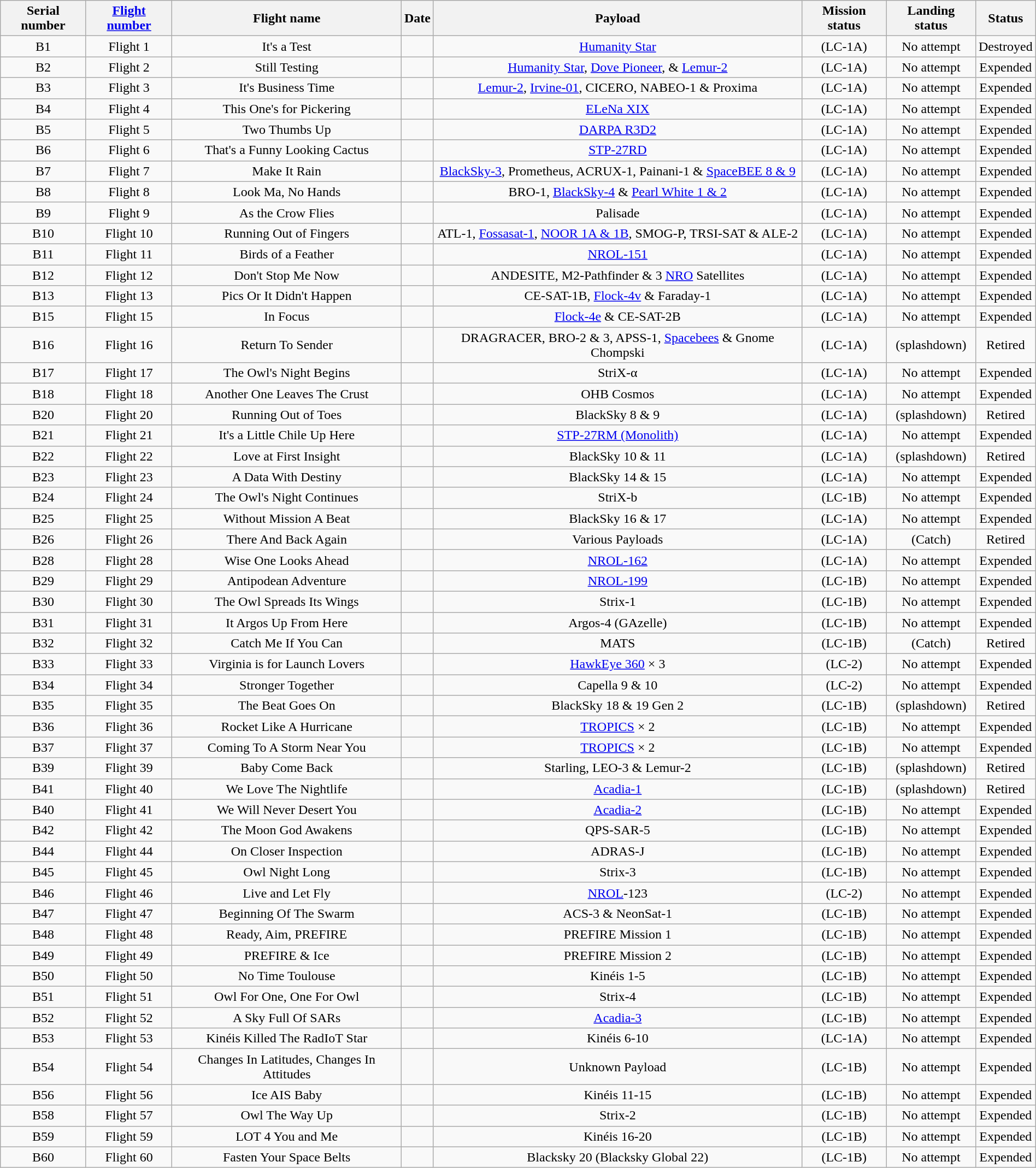<table class="wikitable sortable" style="text-align:center; width: 100%;">
<tr>
<th>Serial number</th>
<th data-sort-type="text"><a href='#'>Flight number</a></th>
<th>Flight name</th>
<th>Date</th>
<th>Payload</th>
<th>Mission status</th>
<th>Landing status</th>
<th>Status</th>
</tr>
<tr>
<td>B1</td>
<td>Flight 1</td>
<td>It's a Test</td>
<td></td>
<td><a href='#'>Humanity Star</a></td>
<td> (LC-1A)</td>
<td>No attempt</td>
<td>Destroyed</td>
</tr>
<tr>
<td>B2</td>
<td>Flight 2</td>
<td>Still Testing</td>
<td></td>
<td><a href='#'>Humanity Star</a>, <a href='#'>Dove Pioneer</a>, & <a href='#'>Lemur-2</a></td>
<td> (LC-1A)</td>
<td>No attempt</td>
<td>Expended</td>
</tr>
<tr>
<td>B3</td>
<td>Flight 3</td>
<td>It's Business Time</td>
<td></td>
<td><a href='#'>Lemur-2</a>, <a href='#'>Irvine-01</a>, CICERO, NABEO-1 & Proxima</td>
<td> (LC-1A)</td>
<td>No attempt</td>
<td>Expended</td>
</tr>
<tr>
<td>B4</td>
<td>Flight 4</td>
<td>This One's for Pickering</td>
<td></td>
<td><a href='#'>ELeNa XIX</a></td>
<td> (LC-1A)</td>
<td>No attempt</td>
<td>Expended</td>
</tr>
<tr>
<td>B5</td>
<td>Flight 5</td>
<td>Two Thumbs Up</td>
<td></td>
<td><a href='#'>DARPA R3D2</a></td>
<td> (LC-1A)</td>
<td>No attempt</td>
<td>Expended</td>
</tr>
<tr>
<td>B6</td>
<td>Flight 6</td>
<td>That's a Funny Looking Cactus</td>
<td></td>
<td><a href='#'>STP-27RD</a></td>
<td> (LC-1A)</td>
<td>No attempt</td>
<td>Expended</td>
</tr>
<tr>
<td>B7</td>
<td>Flight 7</td>
<td>Make It Rain</td>
<td></td>
<td><a href='#'>BlackSky-3</a>, Prometheus, ACRUX-1, Painani-1 & <a href='#'>SpaceBEE 8 & 9</a></td>
<td> (LC-1A)</td>
<td>No attempt</td>
<td>Expended</td>
</tr>
<tr>
<td>B8</td>
<td>Flight 8</td>
<td>Look Ma, No Hands</td>
<td></td>
<td>BRO-1, <a href='#'>BlackSky-4</a> & <a href='#'>Pearl White 1 & 2</a></td>
<td> (LC-1A)</td>
<td>No attempt</td>
<td>Expended</td>
</tr>
<tr>
<td>B9</td>
<td>Flight 9</td>
<td>As the Crow Flies</td>
<td></td>
<td>Palisade</td>
<td> (LC-1A)</td>
<td>No attempt</td>
<td>Expended</td>
</tr>
<tr>
<td>B10</td>
<td>Flight 10</td>
<td>Running Out of Fingers</td>
<td></td>
<td>ATL-1, <a href='#'>Fossasat-1</a>, <a href='#'>NOOR 1A & 1B</a>, SMOG-P, TRSI-SAT & ALE-2</td>
<td> (LC-1A)</td>
<td>No attempt</td>
<td>Expended</td>
</tr>
<tr>
<td>B11</td>
<td>Flight 11</td>
<td>Birds of a Feather</td>
<td></td>
<td><a href='#'>NROL-151</a></td>
<td> (LC-1A)</td>
<td>No attempt</td>
<td>Expended</td>
</tr>
<tr>
<td>B12</td>
<td>Flight 12</td>
<td>Don't Stop Me Now</td>
<td></td>
<td>ANDESITE, M2-Pathfinder & 3 <a href='#'>NRO</a> Satellites</td>
<td> (LC-1A)</td>
<td>No attempt</td>
<td>Expended</td>
</tr>
<tr>
<td>B13</td>
<td>Flight 13</td>
<td>Pics Or It Didn't Happen</td>
<td></td>
<td>CE-SAT-1B, <a href='#'>Flock-4v</a> & Faraday-1</td>
<td> (LC-1A)</td>
<td>No attempt</td>
<td>Expended</td>
</tr>
<tr>
<td>B15</td>
<td>Flight 15</td>
<td>In Focus</td>
<td></td>
<td><a href='#'>Flock-4e</a> & CE-SAT-2B</td>
<td> (LC-1A)</td>
<td>No attempt</td>
<td>Expended</td>
</tr>
<tr>
<td>B16</td>
<td>Flight 16</td>
<td>Return To Sender</td>
<td></td>
<td>DRAGRACER, BRO-2 & 3, APSS-1, <a href='#'>Spacebees</a> & Gnome Chompski</td>
<td> (LC-1A)</td>
<td> (splashdown)</td>
<td>Retired</td>
</tr>
<tr>
<td>B17</td>
<td>Flight 17</td>
<td>The Owl's Night Begins</td>
<td></td>
<td>StriX-α</td>
<td> (LC-1A)</td>
<td>No attempt</td>
<td>Expended</td>
</tr>
<tr>
<td>B18</td>
<td>Flight 18</td>
<td>Another One Leaves The Crust</td>
<td></td>
<td>OHB Cosmos</td>
<td> (LC-1A)</td>
<td>No attempt</td>
<td>Expended</td>
</tr>
<tr>
<td>B20</td>
<td>Flight 20</td>
<td>Running Out of Toes</td>
<td></td>
<td>BlackSky 8 & 9</td>
<td> (LC-1A)</td>
<td> (splashdown)</td>
<td>Retired</td>
</tr>
<tr>
<td>B21</td>
<td>Flight 21</td>
<td>It's a Little Chile Up Here</td>
<td></td>
<td><a href='#'>STP-27RM (Monolith)</a></td>
<td> (LC-1A)</td>
<td>No attempt</td>
<td>Expended</td>
</tr>
<tr>
<td>B22</td>
<td>Flight 22</td>
<td>Love at First Insight</td>
<td></td>
<td>BlackSky 10 & 11</td>
<td> (LC-1A)</td>
<td> (splashdown)</td>
<td>Retired</td>
</tr>
<tr>
<td>B23</td>
<td>Flight 23</td>
<td>A Data With Destiny</td>
<td></td>
<td>BlackSky 14 & 15</td>
<td> (LC-1A)</td>
<td>No attempt</td>
<td>Expended</td>
</tr>
<tr>
<td>B24</td>
<td>Flight 24</td>
<td>The Owl's Night Continues</td>
<td></td>
<td>StriX-b</td>
<td> (LC-1B)</td>
<td>No attempt</td>
<td>Expended</td>
</tr>
<tr>
<td>B25</td>
<td>Flight 25</td>
<td>Without Mission A Beat</td>
<td></td>
<td>BlackSky 16 & 17</td>
<td> (LC-1A)</td>
<td>No attempt</td>
<td>Expended</td>
</tr>
<tr>
<td>B26</td>
<td>Flight 26</td>
<td>There And Back Again</td>
<td></td>
<td>Various Payloads</td>
<td> (LC-1A)</td>
<td> (Catch)</td>
<td>Retired</td>
</tr>
<tr>
<td>B28</td>
<td>Flight 28</td>
<td>Wise One Looks Ahead</td>
<td></td>
<td><a href='#'>NROL-162</a></td>
<td> (LC-1A)</td>
<td>No attempt</td>
<td>Expended</td>
</tr>
<tr>
<td>B29</td>
<td>Flight 29</td>
<td>Antipodean Adventure</td>
<td></td>
<td><a href='#'>NROL-199</a></td>
<td> (LC-1B)</td>
<td>No attempt</td>
<td>Expended</td>
</tr>
<tr>
<td>B30</td>
<td>Flight 30</td>
<td>The Owl Spreads Its Wings</td>
<td></td>
<td>Strix-1</td>
<td> (LC-1B)</td>
<td>No attempt</td>
<td>Expended</td>
</tr>
<tr>
<td>B31</td>
<td>Flight 31</td>
<td>It Argos Up From Here</td>
<td></td>
<td>Argos-4 (GAzelle)</td>
<td> (LC-1B)</td>
<td>No attempt</td>
<td>Expended</td>
</tr>
<tr>
<td>B32</td>
<td>Flight 32</td>
<td>Catch Me If You Can</td>
<td></td>
<td>MATS</td>
<td> (LC-1B)</td>
<td> (Catch)</td>
<td>Retired</td>
</tr>
<tr>
<td>B33</td>
<td>Flight 33</td>
<td>Virginia is for Launch Lovers</td>
<td></td>
<td><a href='#'>HawkEye 360</a> × 3</td>
<td> (LC-2)</td>
<td>No attempt</td>
<td>Expended</td>
</tr>
<tr>
<td>B34</td>
<td>Flight 34</td>
<td>Stronger Together</td>
<td></td>
<td>Capella 9 & 10</td>
<td> (LC-2)</td>
<td>No attempt</td>
<td>Expended</td>
</tr>
<tr>
<td>B35</td>
<td>Flight 35</td>
<td>The Beat Goes On</td>
<td></td>
<td>BlackSky 18 & 19 Gen 2</td>
<td> (LC-1B)</td>
<td> (splashdown)</td>
<td>Retired</td>
</tr>
<tr>
<td>B36</td>
<td>Flight 36</td>
<td>Rocket Like A Hurricane</td>
<td></td>
<td><a href='#'>TROPICS</a> × 2</td>
<td> (LC-1B)</td>
<td>No attempt</td>
<td>Expended</td>
</tr>
<tr>
<td>B37</td>
<td>Flight 37</td>
<td>Coming To A Storm Near You</td>
<td></td>
<td><a href='#'>TROPICS</a> × 2</td>
<td> (LC-1B)</td>
<td>No attempt</td>
<td>Expended</td>
</tr>
<tr>
<td>B39</td>
<td>Flight 39</td>
<td>Baby Come Back</td>
<td></td>
<td>Starling, LEO-3 & Lemur-2</td>
<td> (LC-1B)</td>
<td> (splashdown)</td>
<td>Retired</td>
</tr>
<tr>
<td>B41</td>
<td>Flight 40</td>
<td>We Love The Nightlife</td>
<td></td>
<td><a href='#'>Acadia-1</a></td>
<td> (LC-1B)</td>
<td> (splashdown)</td>
<td>Retired</td>
</tr>
<tr>
<td>B40</td>
<td>Flight 41</td>
<td>We Will Never Desert You</td>
<td></td>
<td><a href='#'>Acadia-2</a></td>
<td> (LC-1B)</td>
<td>No attempt</td>
<td>Expended</td>
</tr>
<tr>
<td>B42</td>
<td>Flight 42</td>
<td>The Moon God Awakens</td>
<td></td>
<td>QPS-SAR-5</td>
<td> (LC-1B)</td>
<td>No attempt</td>
<td>Expended</td>
</tr>
<tr>
<td>B44</td>
<td>Flight 44</td>
<td>On Closer Inspection</td>
<td></td>
<td>ADRAS-J</td>
<td> (LC-1B)</td>
<td>No attempt</td>
<td>Expended</td>
</tr>
<tr>
<td>B45</td>
<td>Flight 45</td>
<td>Owl Night Long</td>
<td></td>
<td>Strix-3</td>
<td> (LC-1B)</td>
<td>No attempt</td>
<td>Expended</td>
</tr>
<tr>
<td>B46</td>
<td>Flight 46</td>
<td>Live and Let Fly</td>
<td></td>
<td><a href='#'>NROL</a>-123</td>
<td> (LC-2)</td>
<td>No attempt</td>
<td>Expended</td>
</tr>
<tr>
<td>B47</td>
<td>Flight 47</td>
<td>Beginning Of The Swarm</td>
<td></td>
<td>ACS-3 & NeonSat-1</td>
<td> (LC-1B)</td>
<td>No attempt</td>
<td>Expended</td>
</tr>
<tr>
<td>B48</td>
<td>Flight 48</td>
<td>Ready, Aim, PREFIRE</td>
<td></td>
<td>PREFIRE Mission 1</td>
<td> (LC-1B)</td>
<td>No attempt</td>
<td>Expended</td>
</tr>
<tr>
<td>B49</td>
<td>Flight 49</td>
<td>PREFIRE & Ice</td>
<td></td>
<td>PREFIRE Mission 2</td>
<td> (LC-1B)</td>
<td>No attempt</td>
<td>Expended</td>
</tr>
<tr>
<td>B50</td>
<td>Flight 50</td>
<td>No Time Toulouse</td>
<td></td>
<td>Kinéis 1-5</td>
<td> (LC-1B)</td>
<td>No attempt</td>
<td>Expended</td>
</tr>
<tr>
<td>B51</td>
<td>Flight 51</td>
<td>Owl For One, One For Owl</td>
<td></td>
<td>Strix-4</td>
<td> (LC-1B)</td>
<td>No attempt</td>
<td>Expended</td>
</tr>
<tr>
<td>B52</td>
<td>Flight 52</td>
<td>A Sky Full Of SARs</td>
<td></td>
<td><a href='#'>Acadia-3</a></td>
<td> (LC-1B)</td>
<td>No attempt</td>
<td>Expended</td>
</tr>
<tr>
<td>B53</td>
<td>Flight 53</td>
<td>Kinéis Killed The RadIoT Star</td>
<td></td>
<td>Kinéis 6-10</td>
<td> (LC-1A)</td>
<td>No attempt</td>
<td>Expended</td>
</tr>
<tr>
<td>B54</td>
<td>Flight 54</td>
<td>Changes In Latitudes, Changes In Attitudes</td>
<td></td>
<td>Unknown Payload</td>
<td> (LC-1B)</td>
<td>No attempt</td>
<td>Expended</td>
</tr>
<tr>
<td>B56</td>
<td>Flight 56</td>
<td>Ice AIS Baby</td>
<td></td>
<td>Kinéis 11-15</td>
<td> (LC-1B)</td>
<td>No attempt</td>
<td>Expended</td>
</tr>
<tr>
<td>B58</td>
<td>Flight 57</td>
<td>Owl The Way Up</td>
<td></td>
<td>Strix-2</td>
<td> (LC-1B)</td>
<td>No attempt</td>
<td>Expended</td>
</tr>
<tr>
<td>B59</td>
<td>Flight 59</td>
<td>LOT 4 You and Me</td>
<td></td>
<td>Kinéis 16-20</td>
<td> (LC-1B)</td>
<td>No attempt</td>
<td>Expended</td>
</tr>
<tr>
<td>B60</td>
<td>Flight 60</td>
<td>Fasten Your Space Belts</td>
<td></td>
<td>Blacksky 20 (Blacksky Global 22)</td>
<td> (LC-1B)</td>
<td>No attempt</td>
<td>Expended</td>
</tr>
</table>
